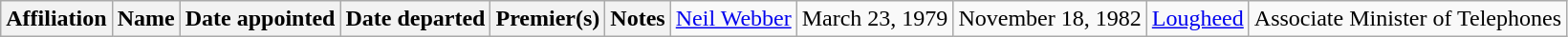<table class="wikitable">
<tr>
<th colspan="2">Affiliation</th>
<th>Name</th>
<th>Date appointed</th>
<th>Date departed</th>
<th>Premier(s)</th>
<th>Notes<br></th>
<td><a href='#'>Neil Webber</a></td>
<td>March 23, 1979</td>
<td>November 18, 1982</td>
<td><a href='#'>Lougheed</a></td>
<td>Associate Minister of Telephones</td>
</tr>
</table>
